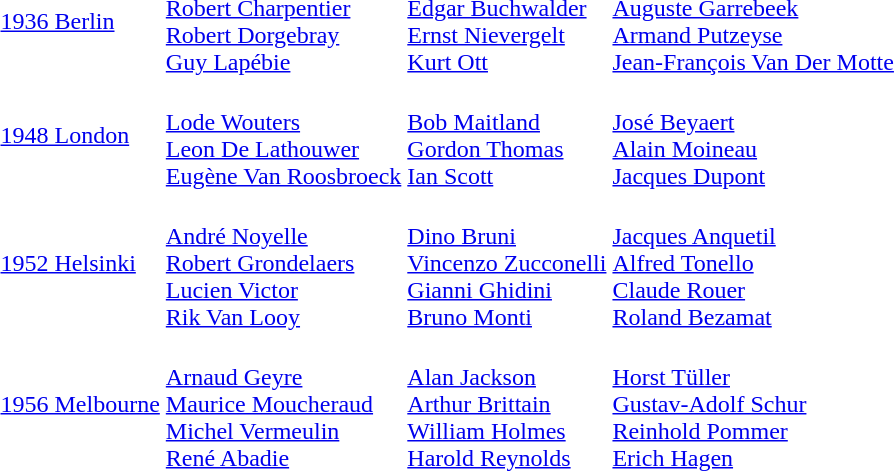<table>
<tr>
<td><a href='#'>1936 Berlin</a><br></td>
<td><br><a href='#'>Robert Charpentier</a><br><a href='#'>Robert Dorgebray</a><br><a href='#'>Guy Lapébie</a></td>
<td><br><a href='#'>Edgar Buchwalder</a><br><a href='#'>Ernst Nievergelt</a><br><a href='#'>Kurt Ott</a></td>
<td><br><a href='#'>Auguste Garrebeek</a><br><a href='#'>Armand Putzeyse</a><br><a href='#'>Jean-François Van Der Motte</a></td>
</tr>
<tr>
<td><a href='#'>1948 London</a><br></td>
<td><br><a href='#'>Lode Wouters</a><br><a href='#'>Leon De Lathouwer</a><br><a href='#'>Eugène Van Roosbroeck</a></td>
<td><br><a href='#'>Bob Maitland</a><br><a href='#'>Gordon Thomas</a><br><a href='#'>Ian Scott</a></td>
<td><br><a href='#'>José Beyaert</a><br><a href='#'>Alain Moineau</a><br><a href='#'>Jacques Dupont</a></td>
</tr>
<tr>
<td><a href='#'>1952 Helsinki</a><br></td>
<td><br><a href='#'>André Noyelle</a><br><a href='#'>Robert Grondelaers</a><br><a href='#'>Lucien Victor</a><br><a href='#'>Rik Van Looy</a></td>
<td><br><a href='#'>Dino Bruni</a><br><a href='#'>Vincenzo Zucconelli</a><br><a href='#'>Gianni Ghidini</a><br><a href='#'>Bruno Monti</a></td>
<td><br><a href='#'>Jacques Anquetil</a><br><a href='#'>Alfred Tonello</a><br><a href='#'>Claude Rouer</a><br><a href='#'>Roland Bezamat</a></td>
</tr>
<tr>
<td><a href='#'>1956 Melbourne</a><br></td>
<td><br><a href='#'>Arnaud Geyre</a><br><a href='#'>Maurice Moucheraud</a><br><a href='#'>Michel Vermeulin</a><br><a href='#'>René Abadie</a></td>
<td><br><a href='#'>Alan Jackson</a><br><a href='#'>Arthur Brittain</a><br><a href='#'>William Holmes</a><br><a href='#'>Harold Reynolds</a></td>
<td><br><a href='#'>Horst Tüller</a><br><a href='#'>Gustav-Adolf Schur</a><br><a href='#'>Reinhold Pommer</a><br><a href='#'>Erich Hagen</a></td>
</tr>
</table>
